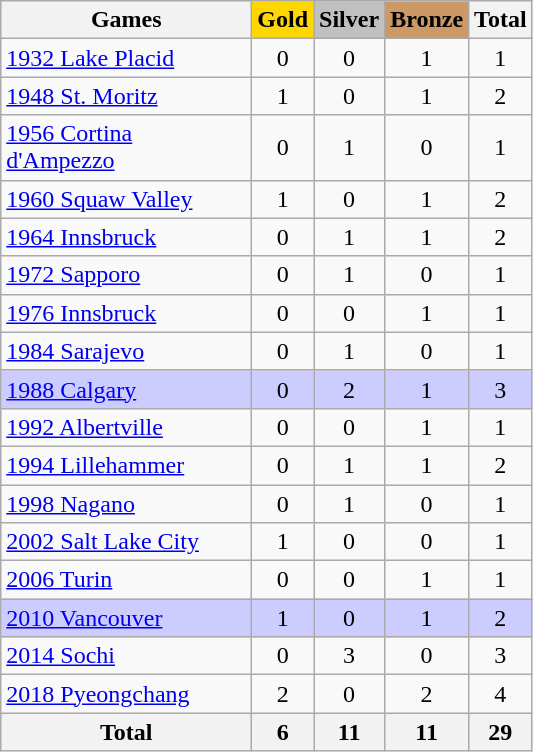<table class="wikitable sortable plainrowheaders" border="1" style="text-align:center;">
<tr>
<th scope="col" style="width:10em;">Games</th>
<th scope="col" style="background-color:gold; font-weight:bold;">Gold</th>
<th scope="col" style="background-color:silver; font-weight:bold;">Silver</th>
<th scope="col" style="background-color:#cc9966; font-weight:bold;">Bronze</th>
<th scope="col">Total</th>
</tr>
<tr>
<td align=left><a href='#'>1932 Lake Placid</a></td>
<td>0</td>
<td>0</td>
<td>1</td>
<td>1</td>
</tr>
<tr>
<td align=left><a href='#'>1948 St. Moritz</a></td>
<td>1</td>
<td>0</td>
<td>1</td>
<td>2</td>
</tr>
<tr>
<td align=left><a href='#'>1956 Cortina d'Ampezzo</a></td>
<td>0</td>
<td>1</td>
<td>0</td>
<td>1</td>
</tr>
<tr>
<td align=left><a href='#'>1960 Squaw Valley</a></td>
<td>1</td>
<td>0</td>
<td>1</td>
<td>2</td>
</tr>
<tr>
<td align=left><a href='#'>1964 Innsbruck</a></td>
<td>0</td>
<td>1</td>
<td>1</td>
<td>2</td>
</tr>
<tr>
<td align=left><a href='#'>1972 Sapporo</a></td>
<td>0</td>
<td>1</td>
<td>0</td>
<td>1</td>
</tr>
<tr>
<td align=left><a href='#'>1976 Innsbruck</a></td>
<td>0</td>
<td>0</td>
<td>1</td>
<td>1</td>
</tr>
<tr>
<td align=left><a href='#'>1984 Sarajevo</a></td>
<td>0</td>
<td>1</td>
<td>0</td>
<td>1</td>
</tr>
<tr style="background:#ccccff">
<td align=left><a href='#'>1988 Calgary</a></td>
<td>0</td>
<td>2</td>
<td>1</td>
<td>3</td>
</tr>
<tr>
<td align=left><a href='#'>1992 Albertville</a></td>
<td>0</td>
<td>0</td>
<td>1</td>
<td>1</td>
</tr>
<tr>
<td align=left><a href='#'>1994 Lillehammer</a></td>
<td>0</td>
<td>1</td>
<td>1</td>
<td>2</td>
</tr>
<tr>
<td align=left><a href='#'>1998 Nagano</a></td>
<td>0</td>
<td>1</td>
<td>0</td>
<td>1</td>
</tr>
<tr>
<td align=left><a href='#'>2002 Salt Lake City</a></td>
<td>1</td>
<td>0</td>
<td>0</td>
<td>1</td>
</tr>
<tr>
<td align=left><a href='#'>2006 Turin</a></td>
<td>0</td>
<td>0</td>
<td>1</td>
<td>1</td>
</tr>
<tr style="background:#ccccff">
<td align=left><a href='#'>2010 Vancouver</a></td>
<td>1</td>
<td>0</td>
<td>1</td>
<td>2</td>
</tr>
<tr>
<td align=left><a href='#'>2014 Sochi</a></td>
<td>0</td>
<td>3</td>
<td>0</td>
<td>3</td>
</tr>
<tr>
<td align=left><a href='#'>2018 Pyeongchang</a></td>
<td>2</td>
<td>0</td>
<td>2</td>
<td>4</td>
</tr>
<tr>
<th>Total</th>
<th>6</th>
<th>11</th>
<th>11</th>
<th>29</th>
</tr>
</table>
